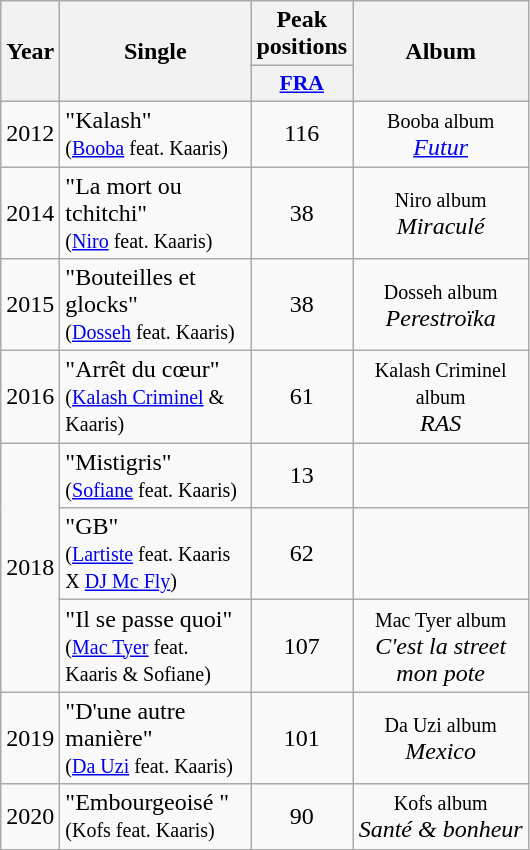<table class="wikitable">
<tr>
<th align="center" rowspan="2" width="10">Year</th>
<th align="center" rowspan="2" width="120">Single</th>
<th align="center" colspan="1" width="20">Peak positions</th>
<th align="center" rowspan="2" width="110">Album</th>
</tr>
<tr>
<th scope="col" style="width:3em;font-size:90%;"><a href='#'>FRA</a><br></th>
</tr>
<tr>
<td style="text-align:center;">2012</td>
<td>"Kalash" <br><small>(<a href='#'>Booba</a> feat. Kaaris)</small></td>
<td style="text-align:center;">116</td>
<td style="text-align:center;"><small>Booba album</small><br><em><a href='#'>Futur</a></em></td>
</tr>
<tr>
<td style="text-align:center;">2014</td>
<td>"La mort ou tchitchi" <br><small>(<a href='#'>Niro</a> feat. Kaaris)</small></td>
<td style="text-align:center;">38</td>
<td style="text-align:center;"><small>Niro album</small><br><em>Miraculé</em></td>
</tr>
<tr>
<td style="text-align:center;">2015</td>
<td>"Bouteilles et glocks" <br><small>(<a href='#'>Dosseh</a> feat. Kaaris)</small></td>
<td style="text-align:center;">38</td>
<td style="text-align:center;"><small>Dosseh album</small><br><em>Perestroïka</em></td>
</tr>
<tr>
<td style="text-align:center;">2016</td>
<td>"Arrêt du cœur" <br><small>(<a href='#'>Kalash Criminel</a> & Kaaris)</small></td>
<td style="text-align:center;">61</td>
<td style="text-align:center;"><small>Kalash Criminel album</small><br><em>RAS</em></td>
</tr>
<tr>
<td style="text-align:center;" rowspan=3>2018</td>
<td>"Mistigris" <br><small>(<a href='#'>Sofiane</a> feat. Kaaris)</small></td>
<td style="text-align:center;">13</td>
<td style="text-align:center;"></td>
</tr>
<tr>
<td>"GB" <br><small>(<a href='#'>Lartiste</a> feat. Kaaris X <a href='#'>DJ Mc Fly</a>)</small></td>
<td style="text-align:center;">62</td>
<td style="text-align:center;"></td>
</tr>
<tr>
<td>"Il se passe quoi" <br><small>(<a href='#'>Mac Tyer</a> feat. Kaaris & Sofiane)</small></td>
<td style="text-align:center;">107</td>
<td style="text-align:center;"><small>Mac Tyer album </small><br><em>C'est la street mon pote</em></td>
</tr>
<tr>
<td style="text-align:center;">2019</td>
<td>"D'une autre manière" <br><small>(<a href='#'>Da Uzi</a> feat. Kaaris)</small></td>
<td style="text-align:center;">101</td>
<td style="text-align:center;"><small>Da Uzi album</small><br><em>Mexico</em></td>
</tr>
<tr>
<td style="text-align:center;">2020</td>
<td>"Embourgeoisé " <br><small>(Kofs feat. Kaaris)</small></td>
<td style="text-align:center;">90</td>
<td style="text-align:center;"><small>Kofs album</small><br><em>Santé & bonheur</em></td>
</tr>
</table>
